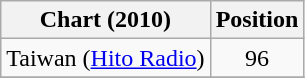<table class="wikitable sortable">
<tr>
<th>Chart (2010)</th>
<th>Position</th>
</tr>
<tr>
<td>Taiwan (<a href='#'>Hito Radio</a>)</td>
<td style="text-align:center;">96</td>
</tr>
<tr>
</tr>
</table>
